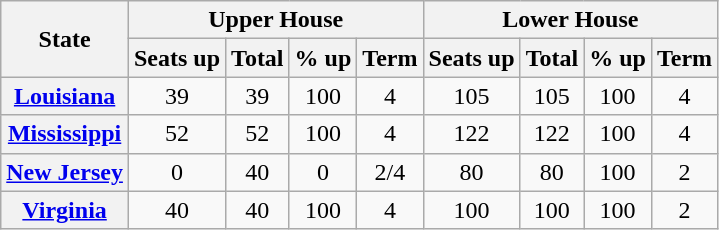<table class="wikitable sortable plainrowheaders" style="text-align: center;">
<tr>
<th rowspan=2>State</th>
<th colspan=4>Upper House</th>
<th colspan=4>Lower House</th>
</tr>
<tr>
<th>Seats up</th>
<th>Total</th>
<th>% up</th>
<th>Term</th>
<th>Seats up</th>
<th>Total</th>
<th>% up</th>
<th>Term</th>
</tr>
<tr>
<th scope="row"><a href='#'>Louisiana</a></th>
<td>39</td>
<td>39</td>
<td>100</td>
<td>4</td>
<td>105</td>
<td>105</td>
<td>100</td>
<td>4</td>
</tr>
<tr>
<th scope="row"><a href='#'>Mississippi</a></th>
<td>52</td>
<td>52</td>
<td>100</td>
<td>4</td>
<td>122</td>
<td>122</td>
<td>100</td>
<td>4</td>
</tr>
<tr>
<th scope="row"><a href='#'>New Jersey</a></th>
<td>0</td>
<td>40</td>
<td>0</td>
<td>2/4</td>
<td>80</td>
<td>80</td>
<td>100</td>
<td>2</td>
</tr>
<tr>
<th scope="row"><a href='#'>Virginia</a></th>
<td>40</td>
<td>40</td>
<td>100</td>
<td>4</td>
<td>100</td>
<td>100</td>
<td>100</td>
<td>2</td>
</tr>
</table>
